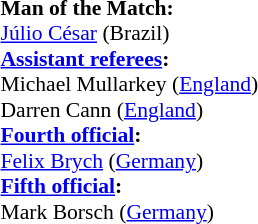<table width=50% style="font-size:90%">
<tr>
<td><br><strong>Man of the Match:</strong>
<br><a href='#'>Júlio César</a> (Brazil)<br><strong><a href='#'>Assistant referees</a>:</strong>
<br>Michael Mullarkey (<a href='#'>England</a>)
<br>Darren Cann (<a href='#'>England</a>)
<br><strong><a href='#'>Fourth official</a>:</strong>
<br><a href='#'>Felix Brych</a> (<a href='#'>Germany</a>)
<br><strong><a href='#'>Fifth official</a>:</strong>
<br>Mark Borsch (<a href='#'>Germany</a>)</td>
</tr>
</table>
